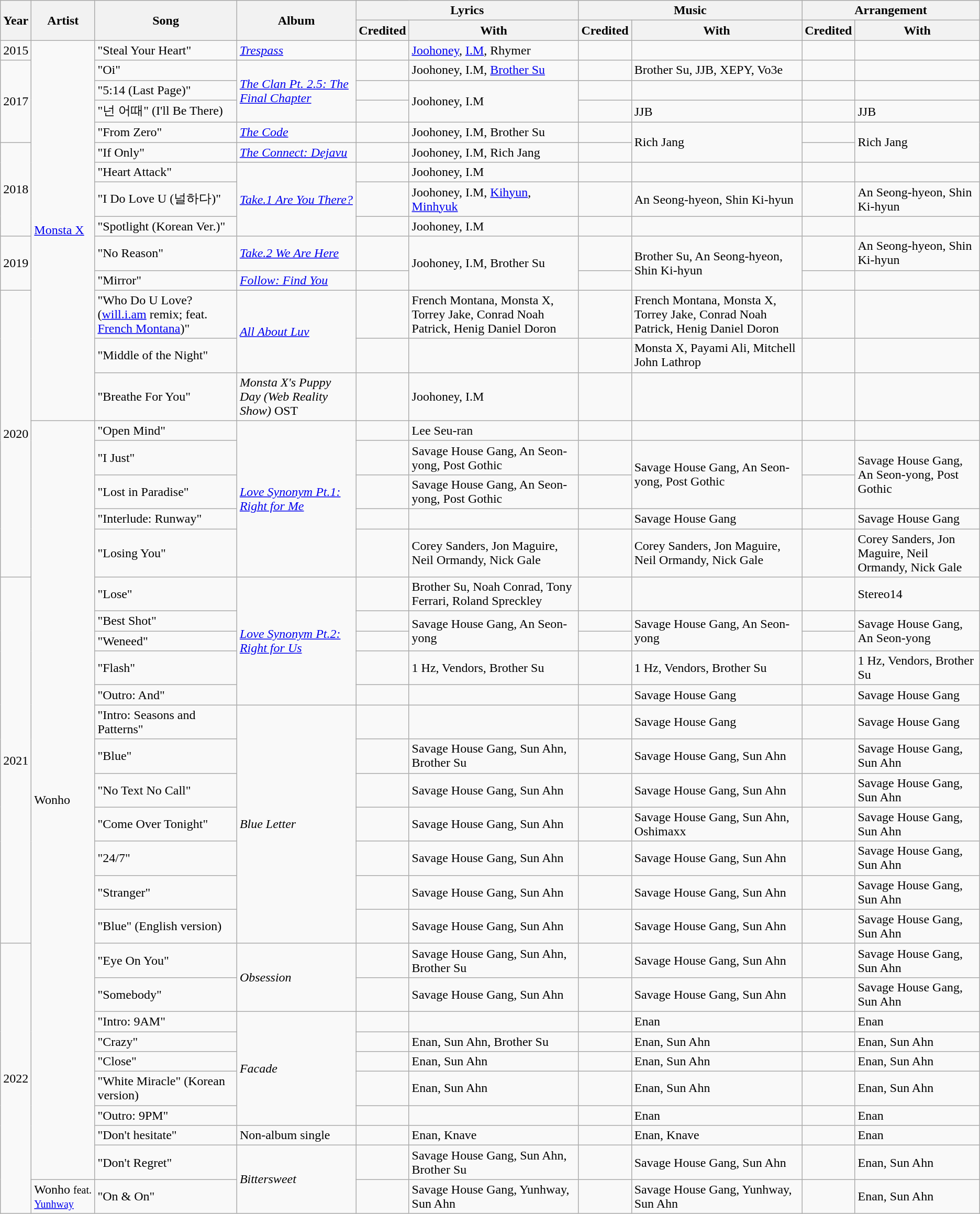<table class="wikitable">
<tr>
<th rowspan="2">Year</th>
<th rowspan="2">Artist</th>
<th rowspan="2">Song</th>
<th rowspan="2">Album</th>
<th colspan="2">Lyrics</th>
<th colspan="2">Music</th>
<th colspan="2">Arrangement</th>
</tr>
<tr>
<th>Credited</th>
<th>With</th>
<th>Credited</th>
<th>With</th>
<th>Credited</th>
<th>With</th>
</tr>
<tr>
<td>2015</td>
<td rowspan="14"><a href='#'>Monsta X</a></td>
<td>"Steal Your Heart"</td>
<td><em><a href='#'>Trespass</a></em></td>
<td></td>
<td><a href='#'>Joohoney</a>, <a href='#'>I.M</a>, Rhymer</td>
<td></td>
<td></td>
<td></td>
<td></td>
</tr>
<tr>
<td rowspan="4">2017</td>
<td>"Oi"</td>
<td rowspan="3"><em><a href='#'>The Clan Pt. 2.5: The Final Chapter</a></em></td>
<td></td>
<td>Joohoney, I.M, <a href='#'>Brother Su</a></td>
<td></td>
<td>Brother Su, JJB, XEPY, Vo3e</td>
<td></td>
<td></td>
</tr>
<tr>
<td>"5:14 (Last Page)"</td>
<td></td>
<td rowspan="2">Joohoney, I.M</td>
<td></td>
<td></td>
<td></td>
<td></td>
</tr>
<tr>
<td>"넌 어때" (I'll Be There)</td>
<td></td>
<td></td>
<td>JJB</td>
<td></td>
<td>JJB</td>
</tr>
<tr>
<td>"From Zero"</td>
<td><em><a href='#'>The Code</a></em></td>
<td></td>
<td>Joohoney, I.M, Brother Su</td>
<td></td>
<td rowspan="2">Rich Jang</td>
<td></td>
<td rowspan="2">Rich Jang</td>
</tr>
<tr>
<td rowspan="4">2018</td>
<td>"If Only"</td>
<td><em><a href='#'>The Connect: Dejavu</a></em></td>
<td></td>
<td>Joohoney, I.M, Rich Jang</td>
<td></td>
<td></td>
</tr>
<tr>
<td>"Heart Attack"</td>
<td rowspan="3"><em><a href='#'>Take.1 Are You There?</a></em></td>
<td></td>
<td>Joohoney, I.M</td>
<td></td>
<td></td>
<td></td>
<td></td>
</tr>
<tr>
<td>"I Do Love U (널하다)"</td>
<td></td>
<td>Joohoney, I.M, <a href='#'>Kihyun</a>, <a href='#'>Minhyuk</a></td>
<td></td>
<td>An Seong-hyeon, Shin Ki-hyun</td>
<td></td>
<td>An Seong-hyeon, Shin Ki-hyun</td>
</tr>
<tr>
<td>"Spotlight (Korean Ver.)"</td>
<td></td>
<td>Joohoney, I.M</td>
<td></td>
<td></td>
<td></td>
<td></td>
</tr>
<tr>
<td rowspan="2">2019</td>
<td>"No Reason"</td>
<td><em><a href='#'>Take.2 We Are Here</a></em></td>
<td></td>
<td rowspan="2">Joohoney, I.M, Brother Su</td>
<td></td>
<td rowspan="2">Brother Su, An Seong-hyeon, Shin Ki-hyun</td>
<td></td>
<td>An Seong-hyeon, Shin Ki-hyun</td>
</tr>
<tr>
<td>"Mirror"</td>
<td><em><a href='#'>Follow: Find You</a></em></td>
<td></td>
<td></td>
<td></td>
<td></td>
</tr>
<tr>
<td rowspan="8">2020</td>
<td>"Who Do U Love? (<a href='#'>will.i.am</a> remix; feat. <a href='#'>French Montana</a>)"</td>
<td rowspan="2"><em><a href='#'>All About Luv</a></em></td>
<td></td>
<td>French Montana, Monsta X, Torrey Jake, Conrad Noah Patrick, Henig Daniel Doron</td>
<td></td>
<td>French Montana, Monsta X, Torrey Jake, Conrad Noah Patrick, Henig Daniel Doron</td>
<td></td>
<td></td>
</tr>
<tr>
<td>"Middle of the Night"</td>
<td></td>
<td></td>
<td></td>
<td>Monsta X, Payami Ali, Mitchell John Lathrop</td>
<td></td>
<td></td>
</tr>
<tr>
<td>"Breathe For You"</td>
<td><em>Monsta X's Puppy Day (Web Reality Show)</em> OST</td>
<td></td>
<td>Joohoney, I.M</td>
<td></td>
<td></td>
<td></td>
<td></td>
</tr>
<tr>
<td rowspan="26">Wonho</td>
<td>"Open Mind"</td>
<td rowspan="5"><em><a href='#'>Love Synonym Pt.1: Right for Me</a></em></td>
<td></td>
<td>Lee Seu-ran</td>
<td></td>
<td></td>
<td></td>
<td></td>
</tr>
<tr>
<td>"I Just"</td>
<td></td>
<td>Savage House Gang, An Seon-yong, Post Gothic</td>
<td></td>
<td rowspan="2">Savage House Gang, An Seon-yong, Post Gothic</td>
<td></td>
<td rowspan="2">Savage House Gang, An Seon-yong, Post Gothic</td>
</tr>
<tr>
<td>"Lost in Paradise"</td>
<td></td>
<td>Savage House Gang, An Seon-yong, Post Gothic</td>
<td></td>
<td></td>
</tr>
<tr>
<td>"Interlude: Runway"</td>
<td></td>
<td></td>
<td></td>
<td>Savage House Gang</td>
<td></td>
<td>Savage House Gang</td>
</tr>
<tr>
<td>"Losing You"</td>
<td></td>
<td>Corey Sanders, Jon Maguire, Neil Ormandy, Nick Gale</td>
<td></td>
<td>Corey Sanders, Jon Maguire, Neil Ormandy, Nick Gale</td>
<td></td>
<td>Corey Sanders, Jon Maguire, Neil Ormandy, Nick Gale</td>
</tr>
<tr>
<td rowspan="12">2021</td>
<td>"Lose"</td>
<td rowspan="5"><em><a href='#'>Love Synonym Pt.2: Right for Us</a></em></td>
<td></td>
<td>Brother Su, Noah Conrad, Tony Ferrari, Roland Spreckley</td>
<td></td>
<td></td>
<td></td>
<td>Stereo14</td>
</tr>
<tr>
<td>"Best Shot"</td>
<td></td>
<td rowspan="2">Savage House Gang, An Seon-yong</td>
<td></td>
<td rowspan="2">Savage House Gang, An Seon-yong</td>
<td></td>
<td rowspan="2">Savage House Gang, An Seon-yong</td>
</tr>
<tr>
<td>"Weneed"</td>
<td></td>
<td></td>
<td></td>
</tr>
<tr>
<td>"Flash"</td>
<td></td>
<td>1 Hz, Vendors, Brother Su</td>
<td></td>
<td>1 Hz, Vendors, Brother Su</td>
<td></td>
<td>1 Hz, Vendors, Brother Su</td>
</tr>
<tr>
<td>"Outro: And"</td>
<td></td>
<td></td>
<td></td>
<td>Savage House Gang</td>
<td></td>
<td>Savage House Gang</td>
</tr>
<tr>
<td>"Intro: Seasons and Patterns"</td>
<td rowspan="7"><em>Blue Letter</em></td>
<td></td>
<td></td>
<td></td>
<td>Savage House Gang</td>
<td></td>
<td>Savage House Gang</td>
</tr>
<tr>
<td>"Blue"</td>
<td></td>
<td>Savage House Gang, Sun Ahn, Brother Su</td>
<td></td>
<td>Savage House Gang, Sun Ahn</td>
<td></td>
<td>Savage House Gang, Sun Ahn</td>
</tr>
<tr>
<td>"No Text No Call"</td>
<td></td>
<td>Savage House Gang, Sun Ahn</td>
<td></td>
<td>Savage House Gang, Sun Ahn</td>
<td></td>
<td>Savage House Gang, Sun Ahn</td>
</tr>
<tr>
<td>"Come Over Tonight"</td>
<td></td>
<td>Savage House Gang, Sun Ahn</td>
<td></td>
<td>Savage House Gang, Sun Ahn, Oshimaxx</td>
<td></td>
<td>Savage House Gang, Sun Ahn</td>
</tr>
<tr>
<td>"24/7"</td>
<td></td>
<td>Savage House Gang, Sun Ahn</td>
<td></td>
<td>Savage House Gang, Sun Ahn</td>
<td></td>
<td>Savage House Gang, Sun Ahn</td>
</tr>
<tr>
<td>"Stranger"</td>
<td></td>
<td>Savage House Gang, Sun Ahn</td>
<td></td>
<td>Savage House Gang, Sun Ahn</td>
<td></td>
<td>Savage House Gang, Sun Ahn</td>
</tr>
<tr>
<td>"Blue" (English version)</td>
<td></td>
<td>Savage House Gang, Sun Ahn</td>
<td></td>
<td>Savage House Gang, Sun Ahn</td>
<td></td>
<td>Savage House Gang, Sun Ahn</td>
</tr>
<tr>
<td rowspan="10">2022</td>
<td>"Eye On You"</td>
<td rowspan="2"><em>Obsession</em></td>
<td></td>
<td>Savage House Gang, Sun Ahn, Brother Su</td>
<td></td>
<td>Savage House Gang, Sun Ahn</td>
<td></td>
<td>Savage House Gang, Sun Ahn</td>
</tr>
<tr>
<td>"Somebody"</td>
<td></td>
<td>Savage House Gang, Sun Ahn</td>
<td></td>
<td>Savage House Gang, Sun Ahn</td>
<td></td>
<td>Savage House Gang, Sun Ahn</td>
</tr>
<tr>
<td>"Intro: 9AM"</td>
<td rowspan="5"><em>Facade</em></td>
<td></td>
<td></td>
<td></td>
<td>Enan</td>
<td></td>
<td>Enan</td>
</tr>
<tr>
<td>"Crazy"</td>
<td></td>
<td>Enan, Sun Ahn, Brother Su</td>
<td></td>
<td>Enan, Sun Ahn</td>
<td></td>
<td>Enan, Sun Ahn</td>
</tr>
<tr>
<td>"Close"</td>
<td></td>
<td>Enan, Sun Ahn</td>
<td></td>
<td>Enan, Sun Ahn</td>
<td></td>
<td>Enan, Sun Ahn</td>
</tr>
<tr>
<td>"White Miracle" (Korean version)</td>
<td></td>
<td>Enan, Sun Ahn</td>
<td></td>
<td>Enan, Sun Ahn</td>
<td></td>
<td>Enan, Sun Ahn</td>
</tr>
<tr>
<td>"Outro: 9PM"</td>
<td></td>
<td></td>
<td></td>
<td>Enan</td>
<td></td>
<td>Enan</td>
</tr>
<tr>
<td>"Don't hesitate"</td>
<td>Non-album single</td>
<td></td>
<td>Enan, Knave</td>
<td></td>
<td>Enan, Knave</td>
<td></td>
<td>Enan</td>
</tr>
<tr>
<td>"Don't Regret"</td>
<td rowspan="2"><em>Bittersweet</em></td>
<td></td>
<td>Savage House Gang, Sun Ahn, Brother Su</td>
<td></td>
<td>Savage House Gang, Sun Ahn</td>
<td></td>
<td>Enan, Sun Ahn</td>
</tr>
<tr>
<td>Wonho <small>feat. <a href='#'>Yunhway</a></small></td>
<td>"On & On"</td>
<td></td>
<td>Savage House Gang, Yunhway, Sun Ahn</td>
<td></td>
<td>Savage House Gang, Yunhway, Sun Ahn</td>
<td></td>
<td>Enan, Sun Ahn</td>
</tr>
</table>
